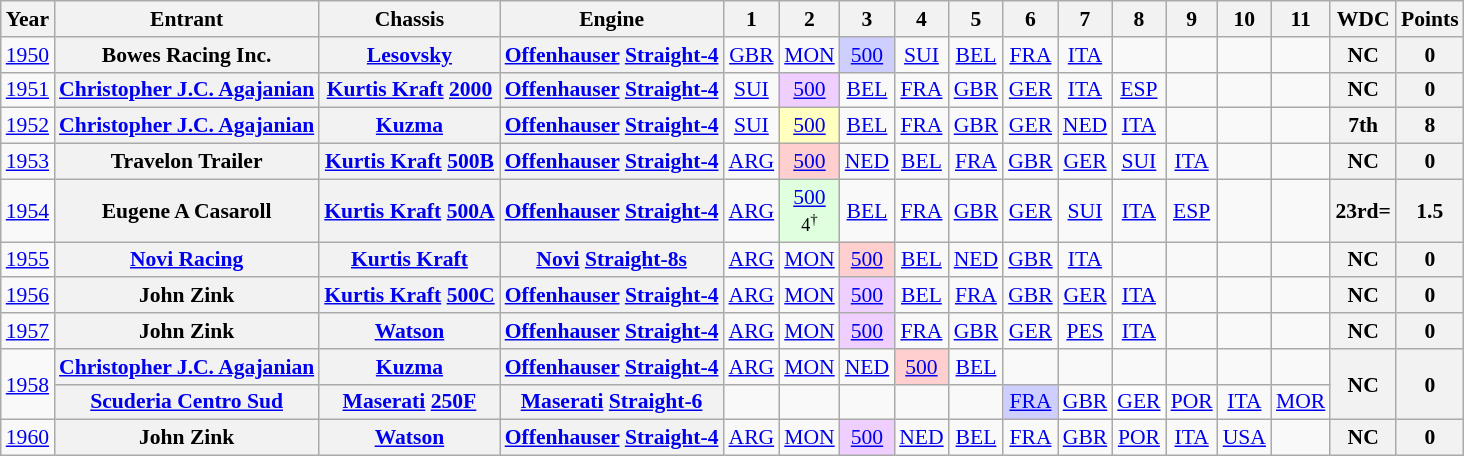<table class="wikitable" style="text-align:center; font-size:90%">
<tr>
<th>Year</th>
<th>Entrant</th>
<th>Chassis</th>
<th>Engine</th>
<th>1</th>
<th>2</th>
<th>3</th>
<th>4</th>
<th>5</th>
<th>6</th>
<th>7</th>
<th>8</th>
<th>9</th>
<th>10</th>
<th>11</th>
<th>WDC</th>
<th>Points</th>
</tr>
<tr>
<td><a href='#'>1950</a></td>
<th>Bowes Racing Inc.</th>
<th><a href='#'>Lesovsky</a></th>
<th><a href='#'>Offenhauser</a> <a href='#'>Straight-4</a></th>
<td><a href='#'>GBR</a><br></td>
<td><a href='#'>MON</a><br></td>
<td style="background:#CFCFFF;"><a href='#'>500</a><br></td>
<td><a href='#'>SUI</a><br></td>
<td><a href='#'>BEL</a><br></td>
<td><a href='#'>FRA</a><br></td>
<td><a href='#'>ITA</a><br></td>
<td></td>
<td></td>
<td></td>
<td></td>
<th>NC</th>
<th>0</th>
</tr>
<tr>
<td><a href='#'>1951</a></td>
<th><a href='#'>Christopher J.C. Agajanian</a></th>
<th><a href='#'>Kurtis Kraft</a> <a href='#'>2000</a></th>
<th><a href='#'>Offenhauser</a> <a href='#'>Straight-4</a></th>
<td><a href='#'>SUI</a><br></td>
<td style="background:#EFCFFF;"><a href='#'>500</a><br></td>
<td><a href='#'>BEL</a><br></td>
<td><a href='#'>FRA</a><br></td>
<td><a href='#'>GBR</a><br></td>
<td><a href='#'>GER</a><br></td>
<td><a href='#'>ITA</a><br></td>
<td><a href='#'>ESP</a><br></td>
<td></td>
<td></td>
<td></td>
<th>NC</th>
<th>0</th>
</tr>
<tr>
<td><a href='#'>1952</a></td>
<th><a href='#'>Christopher J.C. Agajanian</a></th>
<th><a href='#'>Kuzma</a></th>
<th><a href='#'>Offenhauser</a> <a href='#'>Straight-4</a></th>
<td><a href='#'>SUI</a><br></td>
<td style="background:#FFFFBF;"><a href='#'>500</a><br></td>
<td><a href='#'>BEL</a><br></td>
<td><a href='#'>FRA</a><br></td>
<td><a href='#'>GBR</a><br></td>
<td><a href='#'>GER</a><br></td>
<td><a href='#'>NED</a><br></td>
<td><a href='#'>ITA</a><br></td>
<td></td>
<td></td>
<td></td>
<th>7th</th>
<th>8</th>
</tr>
<tr>
<td><a href='#'>1953</a></td>
<th>Travelon Trailer</th>
<th><a href='#'>Kurtis Kraft</a> <a href='#'>500B</a></th>
<th><a href='#'>Offenhauser</a> <a href='#'>Straight-4</a></th>
<td><a href='#'>ARG</a><br></td>
<td style="background-color:#FFCFCF"><a href='#'>500</a><br></td>
<td><a href='#'>NED</a><br></td>
<td><a href='#'>BEL</a><br></td>
<td><a href='#'>FRA</a><br></td>
<td><a href='#'>GBR</a><br></td>
<td><a href='#'>GER</a><br></td>
<td><a href='#'>SUI</a><br></td>
<td><a href='#'>ITA</a><br></td>
<td></td>
<td></td>
<th>NC</th>
<th>0</th>
</tr>
<tr>
<td><a href='#'>1954</a></td>
<th>Eugene A Casaroll</th>
<th><a href='#'>Kurtis Kraft</a> <a href='#'>500A</a></th>
<th><a href='#'>Offenhauser</a> <a href='#'>Straight-4</a></th>
<td><a href='#'>ARG</a><br></td>
<td style="background:#DFFFDF;"><a href='#'>500</a><br><small>4<sup>†</sup></small></td>
<td><a href='#'>BEL</a><br></td>
<td><a href='#'>FRA</a><br></td>
<td><a href='#'>GBR</a><br></td>
<td><a href='#'>GER</a><br></td>
<td><a href='#'>SUI</a><br></td>
<td><a href='#'>ITA</a><br></td>
<td><a href='#'>ESP</a><br></td>
<td></td>
<td></td>
<th>23rd=</th>
<th>1.5</th>
</tr>
<tr>
<td><a href='#'>1955</a></td>
<th><a href='#'>Novi Racing</a></th>
<th><a href='#'>Kurtis Kraft</a></th>
<th><a href='#'>Novi</a> <a href='#'>Straight-8s</a></th>
<td><a href='#'>ARG</a><br></td>
<td><a href='#'>MON</a><br></td>
<td style="background-color:#FFCFCF"><a href='#'>500</a><br></td>
<td><a href='#'>BEL</a><br></td>
<td><a href='#'>NED</a><br></td>
<td><a href='#'>GBR</a><br></td>
<td><a href='#'>ITA</a><br></td>
<td></td>
<td></td>
<td></td>
<td></td>
<th>NC</th>
<th>0</th>
</tr>
<tr>
<td><a href='#'>1956</a></td>
<th>John Zink</th>
<th><a href='#'>Kurtis Kraft</a> <a href='#'>500C</a></th>
<th><a href='#'>Offenhauser</a> <a href='#'>Straight-4</a></th>
<td><a href='#'>ARG</a><br></td>
<td><a href='#'>MON</a><br></td>
<td style="background:#EFCFFF;"><a href='#'>500</a><br></td>
<td><a href='#'>BEL</a><br></td>
<td><a href='#'>FRA</a><br></td>
<td><a href='#'>GBR</a><br></td>
<td><a href='#'>GER</a><br></td>
<td><a href='#'>ITA</a><br></td>
<td></td>
<td></td>
<td></td>
<th>NC</th>
<th>0</th>
</tr>
<tr>
<td><a href='#'>1957</a></td>
<th>John Zink</th>
<th><a href='#'>Watson</a></th>
<th><a href='#'>Offenhauser</a> <a href='#'>Straight-4</a></th>
<td><a href='#'>ARG</a><br></td>
<td><a href='#'>MON</a><br></td>
<td style="background:#EFCFFF;"><a href='#'>500</a><br></td>
<td><a href='#'>FRA</a><br></td>
<td><a href='#'>GBR</a><br></td>
<td><a href='#'>GER</a><br></td>
<td><a href='#'>PES</a><br></td>
<td><a href='#'>ITA</a><br></td>
<td></td>
<td></td>
<td></td>
<th>NC</th>
<th>0</th>
</tr>
<tr>
<td rowspan="2"><a href='#'>1958</a></td>
<th><a href='#'>Christopher J.C. Agajanian</a></th>
<th><a href='#'>Kuzma</a></th>
<th><a href='#'>Offenhauser</a> <a href='#'>Straight-4</a></th>
<td><a href='#'>ARG</a><br></td>
<td><a href='#'>MON</a><br></td>
<td><a href='#'>NED</a><br></td>
<td style="background-color:#FFCFCF"><a href='#'>500</a><br></td>
<td><a href='#'>BEL</a><br></td>
<td></td>
<td></td>
<td></td>
<td></td>
<td></td>
<td></td>
<th rowspan="2">NC</th>
<th rowspan="2">0</th>
</tr>
<tr>
<th><a href='#'>Scuderia Centro Sud</a></th>
<th><a href='#'>Maserati</a> <a href='#'>250F</a></th>
<th><a href='#'>Maserati</a> <a href='#'>Straight-6</a></th>
<td></td>
<td></td>
<td></td>
<td></td>
<td></td>
<td style="background:#CFCFFF;"><a href='#'>FRA</a><br></td>
<td><a href='#'>GBR</a><br></td>
<td style="background:#ffffff;"><a href='#'>GER</a><br></td>
<td><a href='#'>POR</a><br></td>
<td><a href='#'>ITA</a><br></td>
<td><a href='#'>MOR</a><br></td>
</tr>
<tr>
<td><a href='#'>1960</a></td>
<th>John Zink</th>
<th><a href='#'>Watson</a></th>
<th><a href='#'>Offenhauser</a> <a href='#'>Straight-4</a></th>
<td><a href='#'>ARG</a><br></td>
<td><a href='#'>MON</a><br></td>
<td style="background:#EFCFFF;"><a href='#'>500</a><br></td>
<td><a href='#'>NED</a><br></td>
<td><a href='#'>BEL</a><br></td>
<td><a href='#'>FRA</a><br></td>
<td><a href='#'>GBR</a><br></td>
<td><a href='#'>POR</a><br></td>
<td><a href='#'>ITA</a><br></td>
<td><a href='#'>USA</a><br></td>
<td></td>
<th>NC</th>
<th>0</th>
</tr>
</table>
